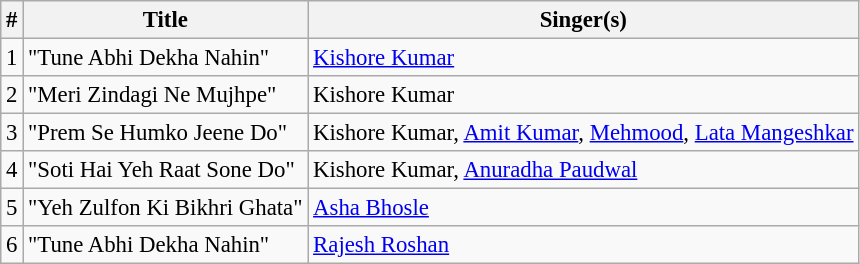<table class="wikitable" style="font-size:95%;">
<tr>
<th>#</th>
<th>Title</th>
<th>Singer(s)</th>
</tr>
<tr>
<td>1</td>
<td>"Tune Abhi Dekha Nahin"</td>
<td><a href='#'>Kishore Kumar</a></td>
</tr>
<tr>
<td>2</td>
<td>"Meri Zindagi Ne Mujhpe"</td>
<td>Kishore Kumar</td>
</tr>
<tr>
<td>3</td>
<td>"Prem Se Humko Jeene Do"</td>
<td>Kishore Kumar, <a href='#'>Amit Kumar</a>, <a href='#'>Mehmood</a>, <a href='#'>Lata Mangeshkar</a></td>
</tr>
<tr>
<td>4</td>
<td>"Soti Hai Yeh Raat Sone Do"</td>
<td>Kishore Kumar, <a href='#'>Anuradha Paudwal</a></td>
</tr>
<tr>
<td>5</td>
<td>"Yeh Zulfon Ki Bikhri Ghata"</td>
<td><a href='#'>Asha Bhosle</a></td>
</tr>
<tr>
<td>6</td>
<td>"Tune Abhi Dekha Nahin"</td>
<td><a href='#'>Rajesh Roshan</a></td>
</tr>
</table>
